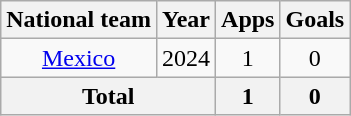<table class="wikitable" style="text-align:center">
<tr>
<th>National team</th>
<th>Year</th>
<th>Apps</th>
<th>Goals</th>
</tr>
<tr>
<td rowspan="1"><a href='#'>Mexico</a></td>
<td>2024</td>
<td>1</td>
<td>0</td>
</tr>
<tr>
<th colspan="2">Total</th>
<th>1</th>
<th>0</th>
</tr>
</table>
